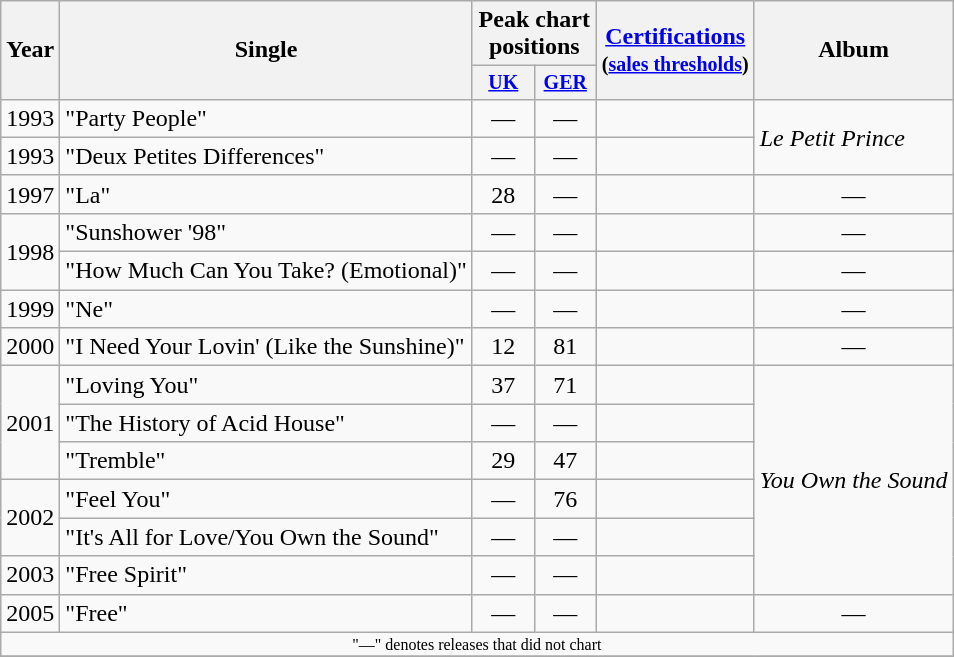<table class="wikitable" style="text-align:center;">
<tr>
<th rowspan="2">Year</th>
<th rowspan="2">Single</th>
<th colspan="2">Peak chart positions</th>
<th rowspan="2"><a href='#'>Certifications</a><br><small>(<a href='#'>sales thresholds</a>)</small></th>
<th rowspan="2">Album</th>
</tr>
<tr style="font-size:smaller;">
<th width="35"><a href='#'>UK</a><br></th>
<th width="35"><a href='#'>GER</a><br></th>
</tr>
<tr>
<td>1993</td>
<td align="left">"Party People"</td>
<td>—</td>
<td>—</td>
<td></td>
<td align="left" rowspan="2"><em>Le Petit Prince</em></td>
</tr>
<tr>
<td>1993</td>
<td align="left">"Deux Petites Differences"</td>
<td>—</td>
<td>—</td>
</tr>
<tr>
<td>1997</td>
<td align="left">"La"</td>
<td>28</td>
<td>—</td>
<td></td>
<td>—</td>
</tr>
<tr>
<td rowspan="2">1998</td>
<td align="left">"Sunshower '98"<br></td>
<td>—</td>
<td>—</td>
<td></td>
<td>—</td>
</tr>
<tr>
<td align="left">"How Much Can You Take? (Emotional)"</td>
<td>—</td>
<td>—</td>
<td></td>
<td>—</td>
</tr>
<tr>
<td>1999</td>
<td align="left">"Ne"</td>
<td>—</td>
<td>—</td>
<td></td>
<td>—</td>
</tr>
<tr>
<td rowspan=1>2000</td>
<td align="left">"I Need Your Lovin' (Like the Sunshine)"</td>
<td>12</td>
<td>81</td>
<td></td>
<td>—</td>
</tr>
<tr>
<td rowspan=3>2001</td>
<td align="left">"Loving You"</td>
<td>37</td>
<td>71</td>
<td></td>
<td align="left" rowspan="6"><em>You Own the Sound</em></td>
</tr>
<tr>
<td align="left">"The History of Acid House"</td>
<td>—</td>
<td>—</td>
<td></td>
</tr>
<tr>
<td align="left">"Tremble"</td>
<td>29</td>
<td>47</td>
<td></td>
</tr>
<tr>
<td rowspan=2>2002</td>
<td align="left">"Feel You"</td>
<td>—</td>
<td>76</td>
<td></td>
</tr>
<tr>
<td align="left">"It's All for Love/You Own the Sound"</td>
<td>—</td>
<td>—</td>
<td></td>
</tr>
<tr>
<td rowspan=1>2003</td>
<td align="left">"Free Spirit"</td>
<td>—</td>
<td>—</td>
<td></td>
</tr>
<tr>
<td rowspan=1>2005</td>
<td align="left">"Free"</td>
<td>—</td>
<td>—</td>
<td></td>
<td>—</td>
</tr>
<tr>
<td colspan="15" style="font-size:8pt">"—" denotes releases that did not chart</td>
</tr>
<tr>
</tr>
</table>
